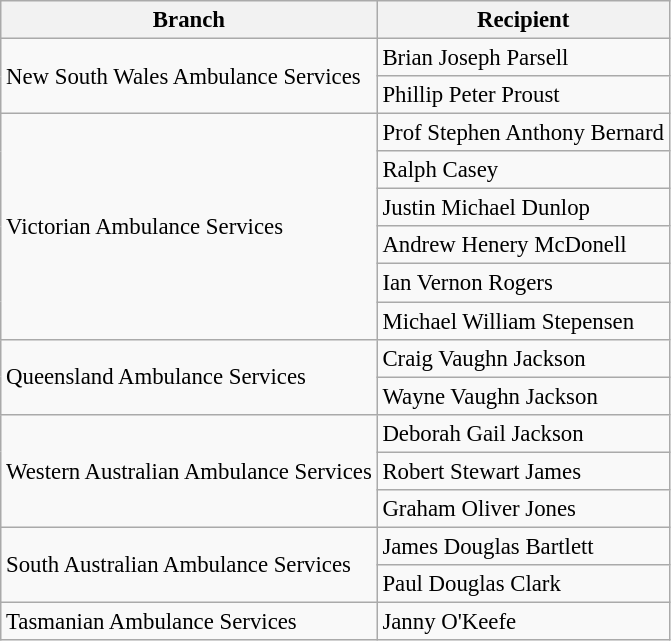<table class="wikitable" style="font-size:95%;">
<tr>
<th>Branch</th>
<th>Recipient</th>
</tr>
<tr>
<td rowspan="2">New South Wales Ambulance Services</td>
<td>Brian Joseph Parsell</td>
</tr>
<tr>
<td>Phillip Peter Proust</td>
</tr>
<tr>
<td rowspan="6">Victorian Ambulance Services</td>
<td>Prof Stephen Anthony Bernard</td>
</tr>
<tr>
<td>Ralph Casey</td>
</tr>
<tr>
<td>Justin Michael Dunlop</td>
</tr>
<tr>
<td>Andrew Henery McDonell</td>
</tr>
<tr>
<td>Ian Vernon Rogers</td>
</tr>
<tr>
<td>Michael William Stepensen</td>
</tr>
<tr>
<td rowspan="2">Queensland Ambulance Services</td>
<td>Craig Vaughn Jackson</td>
</tr>
<tr>
<td>Wayne Vaughn Jackson</td>
</tr>
<tr>
<td rowspan="3">Western Australian Ambulance Services</td>
<td>Deborah Gail Jackson</td>
</tr>
<tr>
<td>Robert Stewart James</td>
</tr>
<tr>
<td>Graham Oliver Jones</td>
</tr>
<tr>
<td rowspan="2">South Australian Ambulance Services</td>
<td>James Douglas Bartlett</td>
</tr>
<tr>
<td>Paul Douglas Clark</td>
</tr>
<tr>
<td>Tasmanian Ambulance Services</td>
<td>Janny O'Keefe</td>
</tr>
</table>
